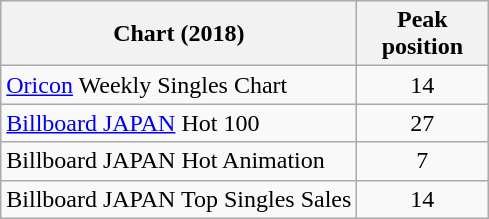<table class="wikitable plainrowheaders" style="text-align:center;">
<tr>
<th>Chart (2018)</th>
<th style="width:5em;">Peak position</th>
</tr>
<tr>
<td style="text-align:left;"><a href='#'>Oricon</a> Weekly Singles Chart</td>
<td>14</td>
</tr>
<tr>
<td style="text-align:left;"><a href='#'>Billboard JAPAN</a> Hot 100</td>
<td>27</td>
</tr>
<tr>
<td style="text-align:left;">Billboard JAPAN Hot Animation</td>
<td>7</td>
</tr>
<tr>
<td style="text-align:left;">Billboard JAPAN Top Singles Sales</td>
<td>14</td>
</tr>
</table>
